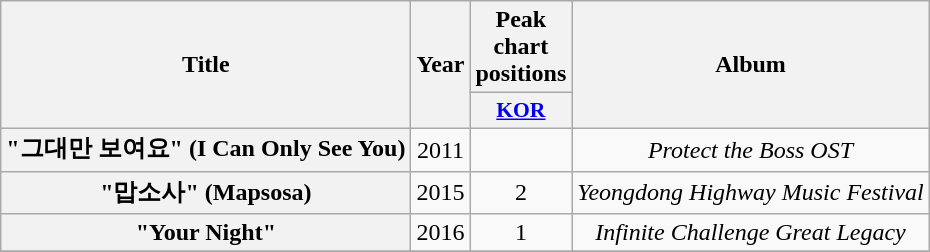<table class="wikitable plainrowheaders" style="text-align:center;">
<tr>
<th scope="col" rowspan="2">Title</th>
<th scope="col" rowspan="2">Year</th>
<th scope="col" colspan="1">Peak chart positions</th>
<th scope="col" rowspan="2">Album</th>
</tr>
<tr>
<th scope="col" style="width:2em;font-size:90%;"><a href='#'>KOR</a><br></th>
</tr>
<tr>
<th scope="row">"그대만 보여요" (I Can Only See You)<br></th>
<td>2011</td>
<td></td>
<td><em>Protect the Boss OST</em></td>
</tr>
<tr>
<th scope="row">"맙소사" (Mapsosa)<br></th>
<td>2015</td>
<td>2</td>
<td><em>Yeongdong Highway Music Festival</em></td>
</tr>
<tr>
<th scope="row">"Your Night"<br></th>
<td>2016</td>
<td>1</td>
<td><em>Infinite Challenge Great Legacy</em></td>
</tr>
<tr>
</tr>
</table>
